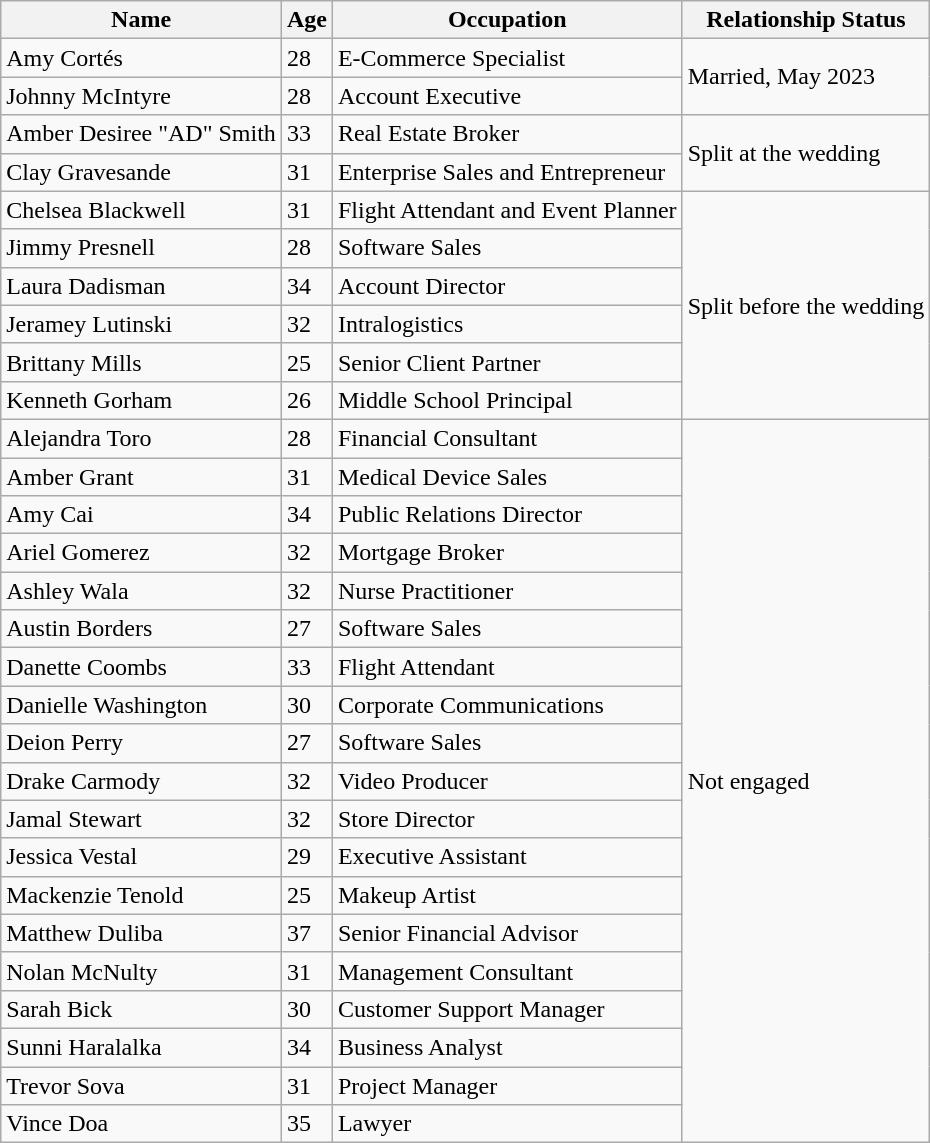<table class="wikitable sortable">
<tr>
<th>Name</th>
<th>Age</th>
<th>Occupation</th>
<th>Relationship Status</th>
</tr>
<tr>
<td>Amy Cortés</td>
<td>28</td>
<td>E-Commerce Specialist</td>
<td rowspan="2">Married, May 2023</td>
</tr>
<tr>
<td>Johnny McIntyre</td>
<td>28</td>
<td>Account Executive</td>
</tr>
<tr>
<td>Amber Desiree "AD" Smith</td>
<td>33</td>
<td>Real Estate Broker</td>
<td rowspan="2">Split at the wedding</td>
</tr>
<tr>
<td>Clay Gravesande</td>
<td>31</td>
<td>Enterprise Sales and Entrepreneur</td>
</tr>
<tr>
<td>Chelsea Blackwell</td>
<td>31</td>
<td>Flight Attendant and Event Planner</td>
<td rowspan="6">Split before the wedding</td>
</tr>
<tr>
<td>Jimmy Presnell</td>
<td>28</td>
<td>Software Sales</td>
</tr>
<tr>
<td>Laura Dadisman</td>
<td>34</td>
<td>Account Director</td>
</tr>
<tr>
<td>Jeramey Lutinski</td>
<td>32</td>
<td>Intralogistics</td>
</tr>
<tr>
<td>Brittany Mills</td>
<td>25</td>
<td>Senior Client Partner</td>
</tr>
<tr>
<td>Kenneth Gorham</td>
<td>26</td>
<td>Middle School Principal</td>
</tr>
<tr>
<td>Alejandra Toro</td>
<td>28</td>
<td>Financial Consultant</td>
<td rowspan="19">Not engaged</td>
</tr>
<tr>
<td>Amber Grant</td>
<td>31</td>
<td>Medical Device Sales</td>
</tr>
<tr>
<td>Amy Cai</td>
<td>34</td>
<td>Public Relations Director</td>
</tr>
<tr>
<td>Ariel Gomerez</td>
<td>32</td>
<td>Mortgage Broker</td>
</tr>
<tr>
<td>Ashley Wala</td>
<td>32</td>
<td>Nurse Practitioner</td>
</tr>
<tr>
<td>Austin Borders</td>
<td>27</td>
<td>Software Sales</td>
</tr>
<tr>
<td>Danette Coombs</td>
<td>33</td>
<td>Flight Attendant</td>
</tr>
<tr>
<td>Danielle Washington</td>
<td>30</td>
<td>Corporate Communications</td>
</tr>
<tr>
<td>Deion Perry</td>
<td>27</td>
<td>Software Sales</td>
</tr>
<tr>
<td>Drake Carmody</td>
<td>32</td>
<td>Video Producer</td>
</tr>
<tr>
<td>Jamal Stewart</td>
<td>32</td>
<td>Store Director</td>
</tr>
<tr>
<td>Jessica Vestal</td>
<td>29</td>
<td>Executive Assistant</td>
</tr>
<tr>
<td>Mackenzie Tenold</td>
<td>25</td>
<td>Makeup Artist</td>
</tr>
<tr>
<td>Matthew Duliba</td>
<td>37</td>
<td>Senior Financial Advisor</td>
</tr>
<tr>
<td>Nolan McNulty</td>
<td>31</td>
<td>Management Consultant</td>
</tr>
<tr>
<td>Sarah Bick</td>
<td>30</td>
<td>Customer Support Manager</td>
</tr>
<tr>
<td>Sunni Haralalka</td>
<td>34</td>
<td>Business Analyst</td>
</tr>
<tr>
<td>Trevor Sova</td>
<td>31</td>
<td>Project Manager</td>
</tr>
<tr>
<td>Vince Doa</td>
<td>35</td>
<td>Lawyer</td>
</tr>
</table>
